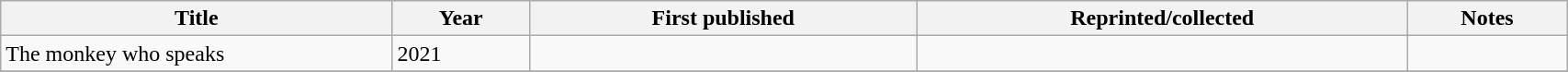<table class='wikitable sortable' width='90%'>
<tr>
<th width=25%>Title</th>
<th>Year</th>
<th>First published</th>
<th>Reprinted/collected</th>
<th>Notes</th>
</tr>
<tr>
<td>The monkey who speaks</td>
<td>2021</td>
<td></td>
<td></td>
<td></td>
</tr>
<tr>
</tr>
</table>
